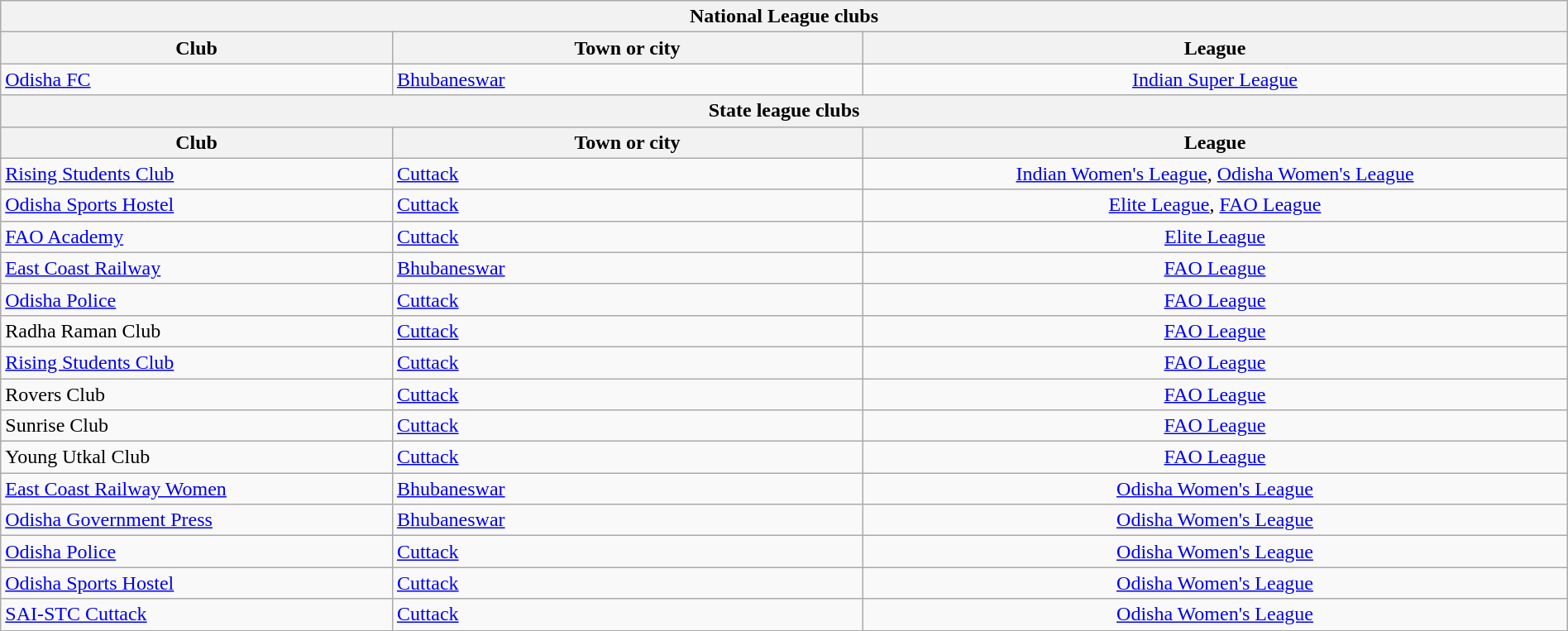<table class="wikitable sortable" width="100%">
<tr>
<th colspan="3">National League clubs</th>
</tr>
<tr>
<th>Club</th>
<th>Town or city</th>
<th>League</th>
</tr>
<tr>
<td><a href='#'>Odisha FC</a></td>
<td><a href='#'>Bhubaneswar</a></td>
<td align="center"><a href='#'>Indian Super League</a></td>
</tr>
<tr>
<th colspan="3">State league clubs</th>
</tr>
<tr>
<th !width="25%">Club</th>
<th width="30%">Town or city</th>
<th width="45%">League</th>
</tr>
<tr>
<td><a href='#'>Rising Students Club</a></td>
<td><a href='#'>Cuttack</a></td>
<td align="center"><a href='#'>Indian Women's League</a>, <a href='#'>Odisha Women's League</a></td>
</tr>
<tr>
<td><a href='#'>Odisha Sports Hostel</a></td>
<td><a href='#'>Cuttack</a></td>
<td align="center"><a href='#'>Elite League</a>, <a href='#'>FAO League</a></td>
</tr>
<tr>
<td><a href='#'>FAO Academy</a></td>
<td><a href='#'>Cuttack</a></td>
<td align="center"><a href='#'>Elite League</a></td>
</tr>
<tr>
<td><a href='#'>East Coast Railway</a></td>
<td><a href='#'>Bhubaneswar</a></td>
<td align="center"><a href='#'>FAO League</a></td>
</tr>
<tr>
<td><a href='#'>Odisha Police</a></td>
<td><a href='#'>Cuttack</a></td>
<td align="center"><a href='#'>FAO League</a></td>
</tr>
<tr>
<td>Radha Raman Club</td>
<td><a href='#'>Cuttack</a></td>
<td align="center"><a href='#'>FAO League</a></td>
</tr>
<tr>
<td><a href='#'>Rising Students Club</a></td>
<td><a href='#'>Cuttack</a></td>
<td align="center"><a href='#'>FAO League</a></td>
</tr>
<tr>
<td>Rovers Club</td>
<td><a href='#'>Cuttack</a></td>
<td align="center"><a href='#'>FAO League</a></td>
</tr>
<tr>
<td>Sunrise Club</td>
<td><a href='#'>Cuttack</a></td>
<td align="center"><a href='#'>FAO League</a></td>
</tr>
<tr>
<td>Young Utkal Club</td>
<td><a href='#'>Cuttack</a></td>
<td align="center"><a href='#'>FAO League</a></td>
</tr>
<tr>
<td><a href='#'>East Coast Railway Women</a></td>
<td><a href='#'>Bhubaneswar</a></td>
<td align="center"><a href='#'>Odisha Women's League</a></td>
</tr>
<tr>
<td><a href='#'>Odisha Government Press</a></td>
<td><a href='#'>Bhubaneswar</a></td>
<td align="center"><a href='#'>Odisha Women's League</a></td>
</tr>
<tr>
<td><a href='#'>Odisha Police</a></td>
<td><a href='#'>Cuttack</a></td>
<td align="center"><a href='#'>Odisha Women's League</a></td>
</tr>
<tr>
<td><a href='#'>Odisha Sports Hostel</a></td>
<td><a href='#'>Cuttack</a></td>
<td align="center"><a href='#'>Odisha Women's League</a></td>
</tr>
<tr>
<td><a href='#'>SAI-STC Cuttack</a></td>
<td><a href='#'>Cuttack</a></td>
<td align="center"><a href='#'>Odisha Women's League</a></td>
</tr>
</table>
